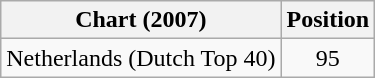<table class="wikitable plainrowheaders">
<tr>
<th>Chart (2007)</th>
<th>Position</th>
</tr>
<tr>
<td>Netherlands (Dutch Top 40)</td>
<td style="text-align:center">95</td>
</tr>
</table>
